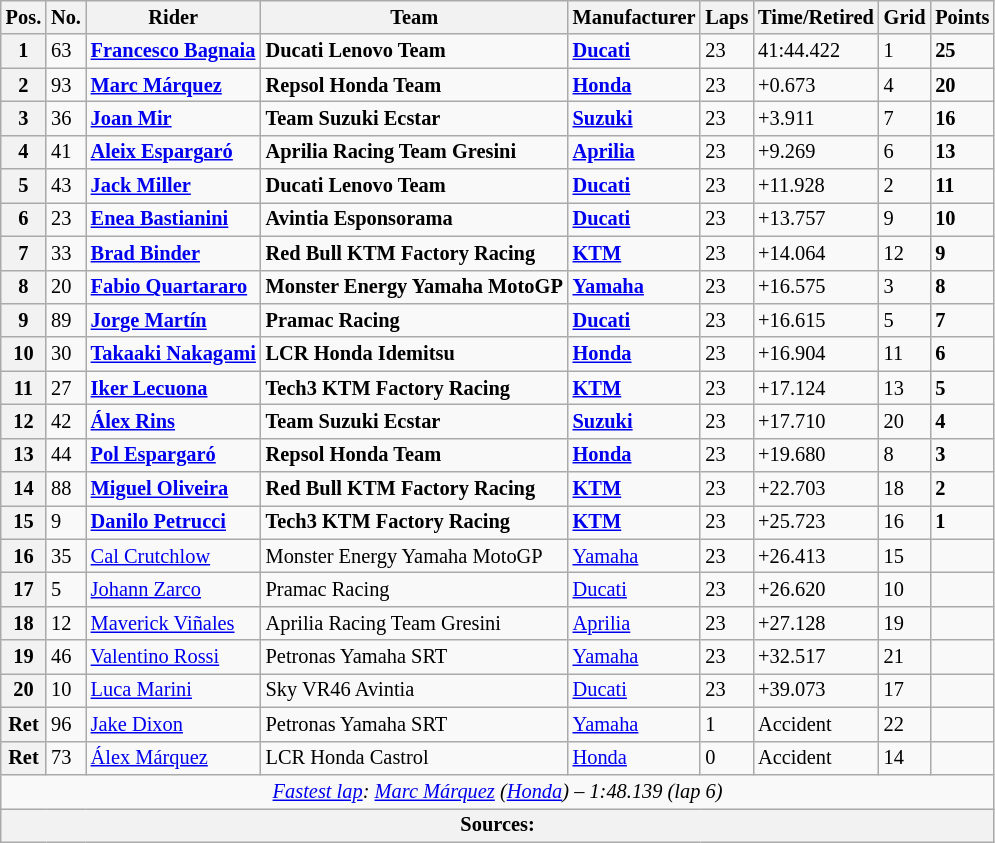<table class="wikitable" style="font-size: 85%;">
<tr>
<th>Pos.</th>
<th>No.</th>
<th>Rider</th>
<th>Team</th>
<th>Manufacturer</th>
<th>Laps</th>
<th>Time/Retired</th>
<th>Grid</th>
<th>Points</th>
</tr>
<tr>
<th>1</th>
<td>63</td>
<td> <strong><a href='#'>Francesco Bagnaia</a></strong></td>
<td><strong>Ducati Lenovo Team</strong></td>
<td><strong><a href='#'>Ducati</a></strong></td>
<td>23</td>
<td>41:44.422</td>
<td>1</td>
<td><strong>25</strong></td>
</tr>
<tr>
<th>2</th>
<td>93</td>
<td> <strong><a href='#'>Marc Márquez</a></strong></td>
<td><strong>Repsol Honda Team</strong></td>
<td><strong><a href='#'>Honda</a></strong></td>
<td>23</td>
<td>+0.673</td>
<td>4</td>
<td><strong>20</strong></td>
</tr>
<tr>
<th>3</th>
<td>36</td>
<td> <strong><a href='#'>Joan Mir</a></strong></td>
<td><strong>Team Suzuki Ecstar</strong></td>
<td><strong><a href='#'>Suzuki</a></strong></td>
<td>23</td>
<td>+3.911</td>
<td>7</td>
<td><strong>16</strong></td>
</tr>
<tr>
<th>4</th>
<td>41</td>
<td> <strong><a href='#'>Aleix Espargaró</a></strong></td>
<td><strong>Aprilia Racing Team Gresini</strong></td>
<td><strong><a href='#'>Aprilia</a></strong></td>
<td>23</td>
<td>+9.269</td>
<td>6</td>
<td><strong>13</strong></td>
</tr>
<tr>
<th>5</th>
<td>43</td>
<td> <strong><a href='#'>Jack Miller</a></strong></td>
<td><strong>Ducati Lenovo Team</strong></td>
<td><strong><a href='#'>Ducati</a></strong></td>
<td>23</td>
<td>+11.928</td>
<td>2</td>
<td><strong>11</strong></td>
</tr>
<tr>
<th>6</th>
<td>23</td>
<td> <strong><a href='#'>Enea Bastianini</a></strong></td>
<td><strong>Avintia Esponsorama</strong></td>
<td><strong><a href='#'>Ducati</a></strong></td>
<td>23</td>
<td>+13.757</td>
<td>9</td>
<td><strong>10</strong></td>
</tr>
<tr>
<th>7</th>
<td>33</td>
<td> <strong><a href='#'>Brad Binder</a></strong></td>
<td><strong>Red Bull KTM Factory Racing</strong></td>
<td><strong><a href='#'>KTM</a></strong></td>
<td>23</td>
<td>+14.064</td>
<td>12</td>
<td><strong>9</strong></td>
</tr>
<tr>
<th>8</th>
<td>20</td>
<td> <strong><a href='#'>Fabio Quartararo</a></strong></td>
<td><strong>Monster Energy Yamaha MotoGP</strong></td>
<td><strong><a href='#'>Yamaha</a></strong></td>
<td>23</td>
<td>+16.575</td>
<td>3</td>
<td><strong>8</strong></td>
</tr>
<tr>
<th>9</th>
<td>89</td>
<td> <strong><a href='#'>Jorge Martín</a></strong></td>
<td><strong>Pramac Racing</strong></td>
<td><strong><a href='#'>Ducati</a></strong></td>
<td>23</td>
<td>+16.615</td>
<td>5</td>
<td><strong>7</strong></td>
</tr>
<tr>
<th>10</th>
<td>30</td>
<td> <strong><a href='#'>Takaaki Nakagami</a></strong></td>
<td><strong>LCR Honda Idemitsu</strong></td>
<td><strong><a href='#'>Honda</a></strong></td>
<td>23</td>
<td>+16.904</td>
<td>11</td>
<td><strong>6</strong></td>
</tr>
<tr>
<th>11</th>
<td>27</td>
<td> <strong><a href='#'>Iker Lecuona</a></strong></td>
<td><strong>Tech3 KTM Factory Racing</strong></td>
<td><strong><a href='#'>KTM</a></strong></td>
<td>23</td>
<td>+17.124</td>
<td>13</td>
<td><strong>5</strong></td>
</tr>
<tr>
<th>12</th>
<td>42</td>
<td> <strong><a href='#'>Álex Rins</a></strong></td>
<td><strong>Team Suzuki Ecstar</strong></td>
<td><strong><a href='#'>Suzuki</a></strong></td>
<td>23</td>
<td>+17.710</td>
<td>20</td>
<td><strong>4</strong></td>
</tr>
<tr>
<th>13</th>
<td>44</td>
<td> <strong><a href='#'>Pol Espargaró</a></strong></td>
<td><strong>Repsol Honda Team</strong></td>
<td><strong><a href='#'>Honda</a></strong></td>
<td>23</td>
<td>+19.680</td>
<td>8</td>
<td><strong>3</strong></td>
</tr>
<tr>
<th>14</th>
<td>88</td>
<td> <strong><a href='#'>Miguel Oliveira</a></strong></td>
<td><strong>Red Bull KTM Factory Racing</strong></td>
<td><strong><a href='#'>KTM</a></strong></td>
<td>23</td>
<td>+22.703</td>
<td>18</td>
<td><strong>2</strong></td>
</tr>
<tr>
<th>15</th>
<td>9</td>
<td> <strong><a href='#'>Danilo Petrucci</a></strong></td>
<td><strong>Tech3 KTM Factory Racing</strong></td>
<td><strong><a href='#'>KTM</a></strong></td>
<td>23</td>
<td>+25.723</td>
<td>16</td>
<td><strong>1</strong></td>
</tr>
<tr>
<th>16</th>
<td>35</td>
<td> <a href='#'>Cal Crutchlow</a></td>
<td>Monster Energy Yamaha MotoGP</td>
<td><a href='#'>Yamaha</a></td>
<td>23</td>
<td>+26.413</td>
<td>15</td>
<td></td>
</tr>
<tr>
<th>17</th>
<td>5</td>
<td> <a href='#'>Johann Zarco</a></td>
<td>Pramac Racing</td>
<td><a href='#'>Ducati</a></td>
<td>23</td>
<td>+26.620</td>
<td>10</td>
<td></td>
</tr>
<tr>
<th>18</th>
<td>12</td>
<td> <a href='#'>Maverick Viñales</a></td>
<td>Aprilia Racing Team Gresini</td>
<td><a href='#'>Aprilia</a></td>
<td>23</td>
<td>+27.128</td>
<td>19</td>
<td></td>
</tr>
<tr>
<th>19</th>
<td>46</td>
<td> <a href='#'>Valentino Rossi</a></td>
<td>Petronas Yamaha SRT</td>
<td><a href='#'>Yamaha</a></td>
<td>23</td>
<td>+32.517</td>
<td>21</td>
<td></td>
</tr>
<tr>
<th>20</th>
<td>10</td>
<td> <a href='#'>Luca Marini</a></td>
<td>Sky VR46 Avintia</td>
<td><a href='#'>Ducati</a></td>
<td>23</td>
<td>+39.073</td>
<td>17</td>
<td></td>
</tr>
<tr>
<th>Ret</th>
<td>96</td>
<td> <a href='#'>Jake Dixon</a></td>
<td>Petronas Yamaha SRT</td>
<td><a href='#'>Yamaha</a></td>
<td>1</td>
<td>Accident</td>
<td>22</td>
<td></td>
</tr>
<tr>
<th>Ret</th>
<td>73</td>
<td> <a href='#'>Álex Márquez</a></td>
<td>LCR Honda Castrol</td>
<td><a href='#'>Honda</a></td>
<td>0</td>
<td>Accident</td>
<td>14</td>
<td></td>
</tr>
<tr class="sortbottom">
<td colspan="9" style="text-align:center"><em><a href='#'>Fastest lap</a>:  <a href='#'>Marc Márquez</a> (<a href='#'>Honda</a>) – 1:48.139 (lap 6)</em></td>
</tr>
<tr>
<th colspan=9>Sources:</th>
</tr>
</table>
